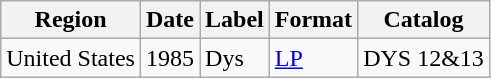<table class="wikitable">
<tr>
<th>Region</th>
<th>Date</th>
<th>Label</th>
<th>Format</th>
<th>Catalog</th>
</tr>
<tr>
<td>United States</td>
<td>1985</td>
<td>Dys</td>
<td><a href='#'>LP</a></td>
<td>DYS 12&13</td>
</tr>
</table>
